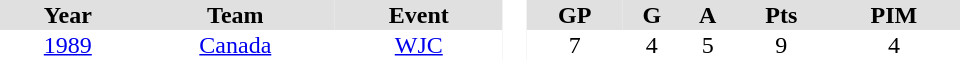<table border="0" cellpadding="1" cellspacing="0" style="text-align:center; width:40em">
<tr ALIGN="center" bgcolor="#e0e0e0">
<th>Year</th>
<th>Team</th>
<th>Event</th>
<th rowspan="99" bgcolor="#ffffff"> </th>
<th>GP</th>
<th>G</th>
<th>A</th>
<th>Pts</th>
<th>PIM</th>
</tr>
<tr>
<td><a href='#'>1989</a></td>
<td><a href='#'>Canada</a></td>
<td><a href='#'>WJC</a></td>
<td>7</td>
<td>4</td>
<td>5</td>
<td>9</td>
<td>4</td>
</tr>
</table>
